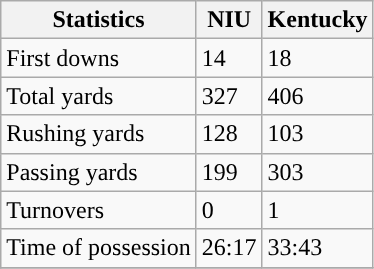<table class="wikitable" style="float: left;">
<tr>
<th>Statistics</th>
<th>NIU</th>
<th>Kentucky</th>
</tr>
<tr>
<td>First downs</td>
<td>14</td>
<td>18</td>
</tr>
<tr>
<td>Total yards</td>
<td>327</td>
<td>406</td>
</tr>
<tr>
<td>Rushing yards</td>
<td>128</td>
<td>103</td>
</tr>
<tr>
<td>Passing yards</td>
<td>199</td>
<td>303</td>
</tr>
<tr>
<td>Turnovers</td>
<td>0</td>
<td>1</td>
</tr>
<tr>
<td>Time of possession</td>
<td>26:17</td>
<td>33:43</td>
</tr>
<tr>
</tr>
</table>
